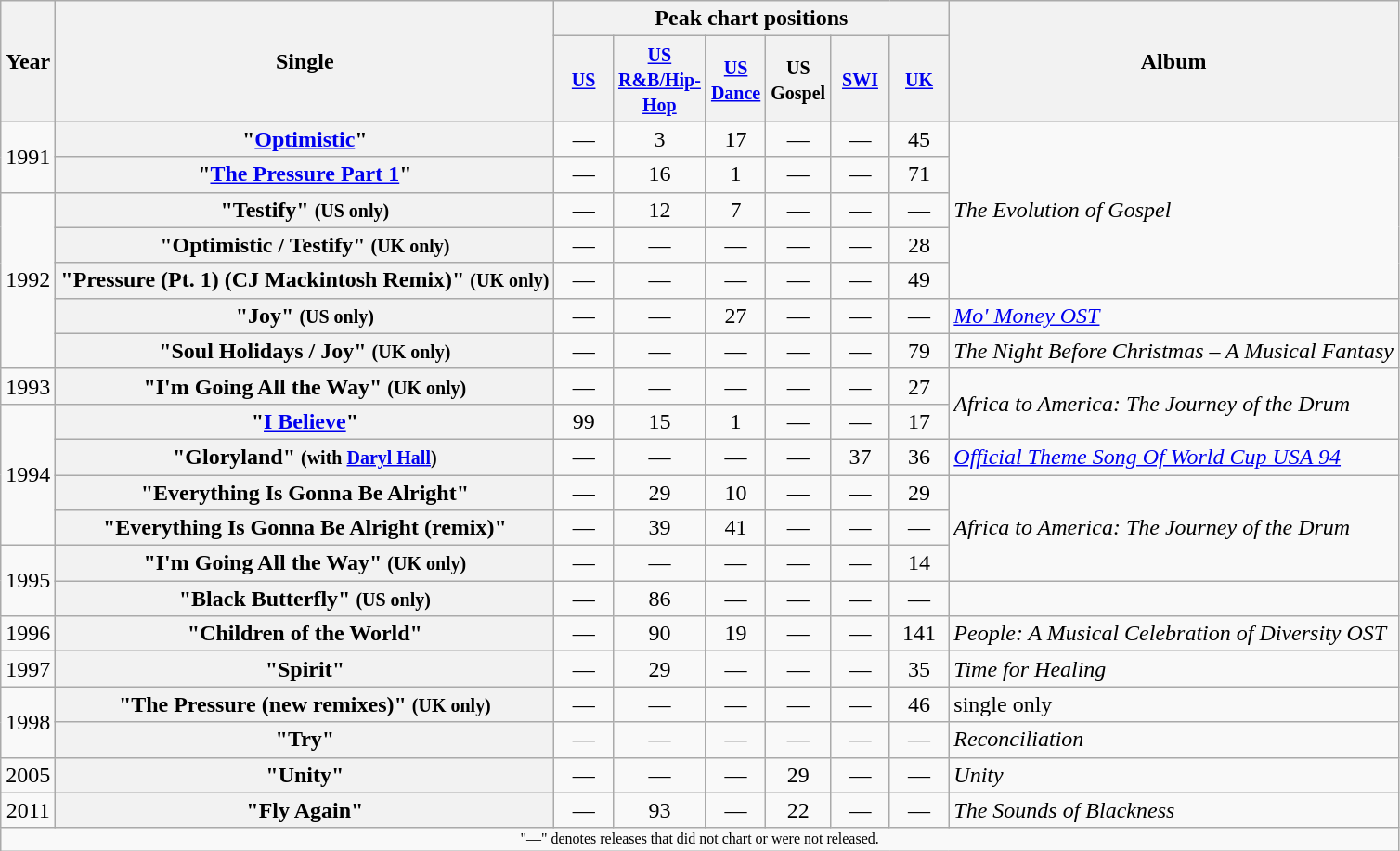<table class="wikitable plainrowheaders" style="text-align:center;">
<tr>
<th rowspan="2">Year</th>
<th rowspan="2">Single</th>
<th colspan="6">Peak chart positions</th>
<th rowspan="2">Album</th>
</tr>
<tr>
<th width="35"><small><a href='#'>US</a></small><br></th>
<th width="35"><small><a href='#'>US R&B/Hip-Hop</a></small><br></th>
<th width="35"><small><a href='#'>US Dance</a></small><br></th>
<th width="35"><small>US Gospel</small><br></th>
<th width="35"><small><a href='#'>SWI</a></small><br></th>
<th width="35"><small><a href='#'>UK</a></small><br></th>
</tr>
<tr>
<td rowspan="2">1991</td>
<th scope="row">"<a href='#'>Optimistic</a>"</th>
<td>—</td>
<td>3</td>
<td>17</td>
<td>—</td>
<td>—</td>
<td>45</td>
<td align="left" rowspan="5"><em>The Evolution of Gospel</em></td>
</tr>
<tr>
<th scope="row">"<a href='#'>The Pressure Part 1</a>"</th>
<td>—</td>
<td>16</td>
<td>1</td>
<td>—</td>
<td>—</td>
<td>71</td>
</tr>
<tr>
<td rowspan="5">1992</td>
<th scope="row">"Testify" <small>(US only)</small></th>
<td>—</td>
<td>12</td>
<td>7</td>
<td>—</td>
<td>—</td>
<td>—</td>
</tr>
<tr>
<th scope="row">"Optimistic / Testify" <small>(UK only)</small></th>
<td>—</td>
<td>—</td>
<td>—</td>
<td>—</td>
<td>—</td>
<td>28</td>
</tr>
<tr>
<th scope="row">"Pressure (Pt. 1) (CJ Mackintosh Remix)" <small>(UK only)</small></th>
<td>—</td>
<td>—</td>
<td>—</td>
<td>—</td>
<td>—</td>
<td>49</td>
</tr>
<tr>
<th scope="row">"Joy" <small>(US only)</small></th>
<td>—</td>
<td>—</td>
<td>27</td>
<td>—</td>
<td>—</td>
<td>—</td>
<td align="left"><em><a href='#'>Mo' Money OST</a></em></td>
</tr>
<tr>
<th scope="row">"Soul Holidays / Joy" <small>(UK only)</small></th>
<td>—</td>
<td>—</td>
<td>—</td>
<td>—</td>
<td>—</td>
<td>79</td>
<td align="left"><em>The Night Before Christmas – A Musical Fantasy</em></td>
</tr>
<tr>
<td>1993</td>
<th scope="row">"I'm Going All the Way" <small>(UK only)</small></th>
<td>—</td>
<td>—</td>
<td>—</td>
<td>—</td>
<td>—</td>
<td>27</td>
<td align="left" rowspan="2"><em>Africa to America: The Journey of the Drum</em></td>
</tr>
<tr>
<td rowspan="4">1994</td>
<th scope="row">"<a href='#'>I Believe</a>"</th>
<td>99</td>
<td>15</td>
<td>1</td>
<td>—</td>
<td>—</td>
<td>17</td>
</tr>
<tr>
<th scope="row">"Gloryland" <small>(with <a href='#'>Daryl Hall</a>)</small></th>
<td>—</td>
<td>—</td>
<td>—</td>
<td>—</td>
<td>37</td>
<td>36</td>
<td align="left"><em><a href='#'>Official Theme Song Of World Cup USA 94</a></em></td>
</tr>
<tr>
<th scope="row">"Everything Is Gonna Be Alright"</th>
<td>—</td>
<td>29</td>
<td>10</td>
<td>—</td>
<td>—</td>
<td>29</td>
<td align="left" rowspan="3"><em>Africa to America: The Journey of the Drum</em></td>
</tr>
<tr>
<th scope="row">"Everything Is Gonna Be Alright (remix)"</th>
<td>—</td>
<td>39</td>
<td>41</td>
<td>—</td>
<td>—</td>
<td>—</td>
</tr>
<tr>
<td rowspan="2">1995</td>
<th scope="row">"I'm Going All the Way" <small>(UK only)</small></th>
<td>—</td>
<td>—</td>
<td>—</td>
<td>—</td>
<td>—</td>
<td>14</td>
</tr>
<tr>
<th scope="row">"Black Butterfly" <small>(US only)</small></th>
<td>—</td>
<td>86</td>
<td>—</td>
<td>—</td>
<td>—</td>
<td>—</td>
</tr>
<tr>
<td>1996</td>
<th scope="row">"Children of the World"</th>
<td>—</td>
<td>90</td>
<td>19</td>
<td>—</td>
<td>—</td>
<td>141</td>
<td align="left"><em>People: A Musical Celebration of Diversity OST</em></td>
</tr>
<tr>
<td>1997</td>
<th scope="row">"Spirit"</th>
<td>—</td>
<td>29</td>
<td>—</td>
<td>—</td>
<td>—</td>
<td>35</td>
<td align="left"><em>Time for Healing</em></td>
</tr>
<tr>
<td rowspan="2">1998</td>
<th scope="row">"The Pressure (new remixes)" <small>(UK only)</small></th>
<td>—</td>
<td>—</td>
<td>—</td>
<td>—</td>
<td>—</td>
<td>46</td>
<td align="left">single only</td>
</tr>
<tr>
<th scope="row">"Try"</th>
<td>—</td>
<td>—</td>
<td>—</td>
<td>—</td>
<td>—</td>
<td>—</td>
<td align="left"><em>Reconciliation</em></td>
</tr>
<tr>
<td>2005</td>
<th scope="row">"Unity"</th>
<td>—</td>
<td>—</td>
<td>—</td>
<td>29</td>
<td>—</td>
<td>—</td>
<td align="left"><em>Unity</em></td>
</tr>
<tr>
<td>2011</td>
<th scope="row">"Fly Again"</th>
<td>—</td>
<td>93</td>
<td>—</td>
<td>22</td>
<td>—</td>
<td>—</td>
<td align="left"><em>The Sounds of Blackness</em></td>
</tr>
<tr>
<td align="center" colspan="13" style="font-size:8pt">"—" denotes releases that did not chart or were not released.</td>
</tr>
</table>
